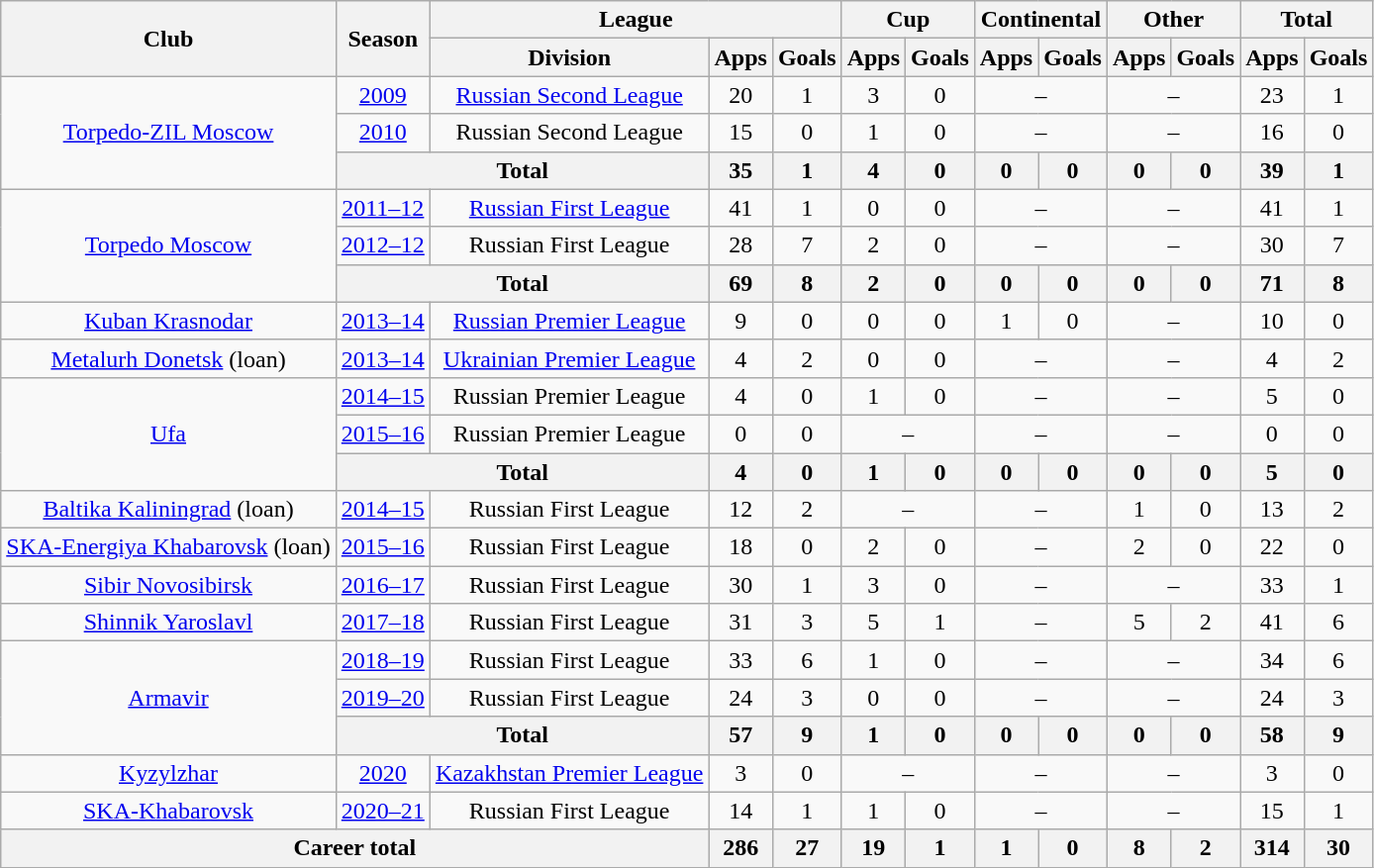<table class="wikitable" style="text-align: center;">
<tr>
<th rowspan=2>Club</th>
<th rowspan=2>Season</th>
<th colspan=3>League</th>
<th colspan=2>Cup</th>
<th colspan=2>Continental</th>
<th colspan=2>Other</th>
<th colspan=2>Total</th>
</tr>
<tr>
<th>Division</th>
<th>Apps</th>
<th>Goals</th>
<th>Apps</th>
<th>Goals</th>
<th>Apps</th>
<th>Goals</th>
<th>Apps</th>
<th>Goals</th>
<th>Apps</th>
<th>Goals</th>
</tr>
<tr>
<td rowspan="3"><a href='#'>Torpedo-ZIL Moscow</a></td>
<td><a href='#'>2009</a></td>
<td><a href='#'>Russian Second League</a></td>
<td>20</td>
<td>1</td>
<td>3</td>
<td>0</td>
<td colspan=2>–</td>
<td colspan=2>–</td>
<td>23</td>
<td>1</td>
</tr>
<tr>
<td><a href='#'>2010</a></td>
<td>Russian Second League</td>
<td>15</td>
<td>0</td>
<td>1</td>
<td>0</td>
<td colspan=2>–</td>
<td colspan=2>–</td>
<td>16</td>
<td>0</td>
</tr>
<tr>
<th colspan=2>Total</th>
<th>35</th>
<th>1</th>
<th>4</th>
<th>0</th>
<th>0</th>
<th>0</th>
<th>0</th>
<th>0</th>
<th>39</th>
<th>1</th>
</tr>
<tr>
<td rowspan="3"><a href='#'>Torpedo Moscow</a></td>
<td><a href='#'>2011–12</a></td>
<td><a href='#'>Russian First League</a></td>
<td>41</td>
<td>1</td>
<td>0</td>
<td>0</td>
<td colspan=2>–</td>
<td colspan=2>–</td>
<td>41</td>
<td>1</td>
</tr>
<tr>
<td><a href='#'>2012–12</a></td>
<td>Russian First League</td>
<td>28</td>
<td>7</td>
<td>2</td>
<td>0</td>
<td colspan=2>–</td>
<td colspan=2>–</td>
<td>30</td>
<td>7</td>
</tr>
<tr>
<th colspan=2>Total</th>
<th>69</th>
<th>8</th>
<th>2</th>
<th>0</th>
<th>0</th>
<th>0</th>
<th>0</th>
<th>0</th>
<th>71</th>
<th>8</th>
</tr>
<tr>
<td><a href='#'>Kuban Krasnodar</a></td>
<td><a href='#'>2013–14</a></td>
<td><a href='#'>Russian Premier League</a></td>
<td>9</td>
<td>0</td>
<td>0</td>
<td>0</td>
<td>1</td>
<td>0</td>
<td colspan=2>–</td>
<td>10</td>
<td>0</td>
</tr>
<tr>
<td><a href='#'>Metalurh Donetsk</a> (loan)</td>
<td><a href='#'>2013–14</a></td>
<td><a href='#'>Ukrainian Premier League</a></td>
<td>4</td>
<td>2</td>
<td>0</td>
<td>0</td>
<td colspan=2>–</td>
<td colspan=2>–</td>
<td>4</td>
<td>2</td>
</tr>
<tr>
<td rowspan="3"><a href='#'>Ufa</a></td>
<td><a href='#'>2014–15</a></td>
<td>Russian Premier League</td>
<td>4</td>
<td>0</td>
<td>1</td>
<td>0</td>
<td colspan=2>–</td>
<td colspan=2>–</td>
<td>5</td>
<td>0</td>
</tr>
<tr>
<td><a href='#'>2015–16</a></td>
<td>Russian Premier League</td>
<td>0</td>
<td>0</td>
<td colspan=2>–</td>
<td colspan=2>–</td>
<td colspan=2>–</td>
<td>0</td>
<td>0</td>
</tr>
<tr>
<th colspan=2>Total</th>
<th>4</th>
<th>0</th>
<th>1</th>
<th>0</th>
<th>0</th>
<th>0</th>
<th>0</th>
<th>0</th>
<th>5</th>
<th>0</th>
</tr>
<tr>
<td><a href='#'>Baltika Kaliningrad</a> (loan)</td>
<td><a href='#'>2014–15</a></td>
<td>Russian First League</td>
<td>12</td>
<td>2</td>
<td colspan=2>–</td>
<td colspan=2>–</td>
<td>1</td>
<td>0</td>
<td>13</td>
<td>2</td>
</tr>
<tr>
<td><a href='#'>SKA-Energiya Khabarovsk</a> (loan)</td>
<td><a href='#'>2015–16</a></td>
<td>Russian First League</td>
<td>18</td>
<td>0</td>
<td>2</td>
<td>0</td>
<td colspan=2>–</td>
<td>2</td>
<td>0</td>
<td>22</td>
<td>0</td>
</tr>
<tr>
<td><a href='#'>Sibir Novosibirsk</a></td>
<td><a href='#'>2016–17</a></td>
<td>Russian First League</td>
<td>30</td>
<td>1</td>
<td>3</td>
<td>0</td>
<td colspan=2>–</td>
<td colspan=2>–</td>
<td>33</td>
<td>1</td>
</tr>
<tr>
<td><a href='#'>Shinnik Yaroslavl</a></td>
<td><a href='#'>2017–18</a></td>
<td>Russian First League</td>
<td>31</td>
<td>3</td>
<td>5</td>
<td>1</td>
<td colspan=2>–</td>
<td>5</td>
<td>2</td>
<td>41</td>
<td>6</td>
</tr>
<tr>
<td rowspan="3"><a href='#'>Armavir</a></td>
<td><a href='#'>2018–19</a></td>
<td>Russian First League</td>
<td>33</td>
<td>6</td>
<td>1</td>
<td>0</td>
<td colspan=2>–</td>
<td colspan=2>–</td>
<td>34</td>
<td>6</td>
</tr>
<tr>
<td><a href='#'>2019–20</a></td>
<td>Russian First League</td>
<td>24</td>
<td>3</td>
<td>0</td>
<td>0</td>
<td colspan=2>–</td>
<td colspan=2>–</td>
<td>24</td>
<td>3</td>
</tr>
<tr>
<th colspan=2>Total</th>
<th>57</th>
<th>9</th>
<th>1</th>
<th>0</th>
<th>0</th>
<th>0</th>
<th>0</th>
<th>0</th>
<th>58</th>
<th>9</th>
</tr>
<tr>
<td><a href='#'>Kyzylzhar</a></td>
<td><a href='#'>2020</a></td>
<td><a href='#'>Kazakhstan Premier League</a></td>
<td>3</td>
<td>0</td>
<td colspan=2>–</td>
<td colspan=2>–</td>
<td colspan=2>–</td>
<td>3</td>
<td>0</td>
</tr>
<tr>
<td><a href='#'>SKA-Khabarovsk</a></td>
<td><a href='#'>2020–21</a></td>
<td>Russian First League</td>
<td>14</td>
<td>1</td>
<td>1</td>
<td>0</td>
<td colspan=2>–</td>
<td colspan=2>–</td>
<td>15</td>
<td>1</td>
</tr>
<tr>
<th colspan=3>Career total</th>
<th>286</th>
<th>27</th>
<th>19</th>
<th>1</th>
<th>1</th>
<th>0</th>
<th>8</th>
<th>2</th>
<th>314</th>
<th>30</th>
</tr>
</table>
